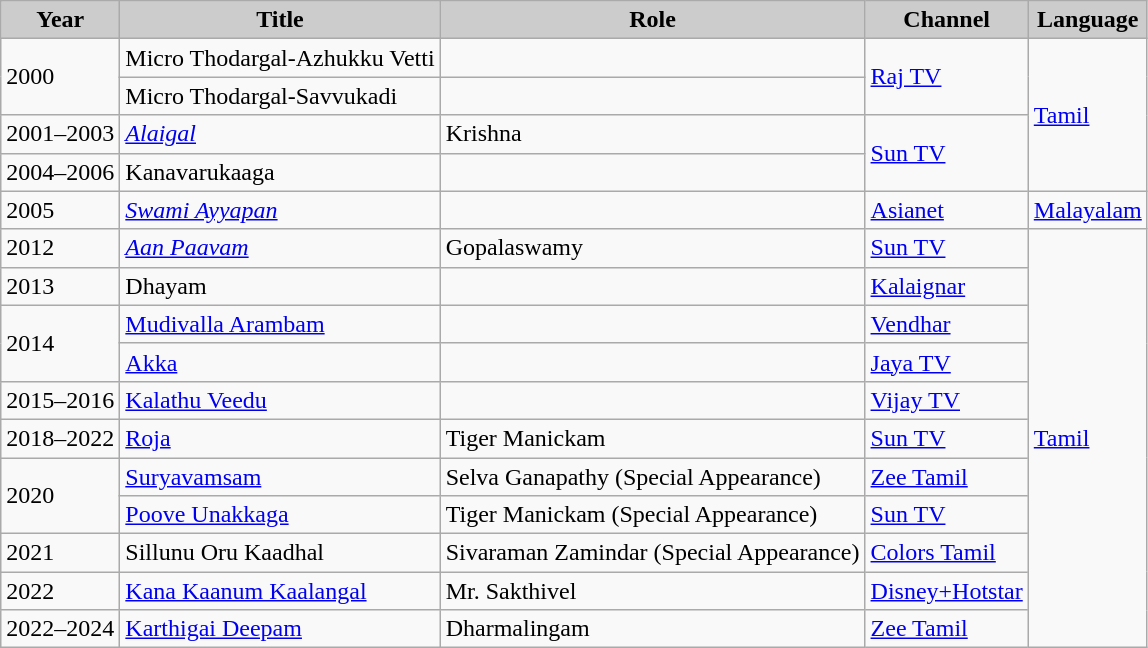<table class="wikitable">
<tr>
<th style="background:#ccc;">Year</th>
<th style="background:#ccc;">Title</th>
<th style="background:#ccc;">Role</th>
<th style="background:#ccc;">Channel</th>
<th style="background:#ccc;">Language</th>
</tr>
<tr>
<td rowspan="2">2000</td>
<td>Micro Thodargal-Azhukku Vetti</td>
<td></td>
<td rowspan="2"><a href='#'>Raj TV</a></td>
<td rowspan="4"><a href='#'>Tamil</a></td>
</tr>
<tr>
<td>Micro Thodargal-Savvukadi</td>
<td></td>
</tr>
<tr>
<td>2001–2003</td>
<td><em><a href='#'>Alaigal</a></em></td>
<td>Krishna</td>
<td rowspan="2"><a href='#'>Sun TV</a></td>
</tr>
<tr>
<td>2004–2006</td>
<td>Kanavarukaaga</td>
<td></td>
</tr>
<tr>
<td>2005</td>
<td><em><a href='#'>Swami Ayyapan</a></em></td>
<td></td>
<td><a href='#'>Asianet</a></td>
<td><a href='#'>Malayalam</a></td>
</tr>
<tr>
<td>2012</td>
<td><em><a href='#'>Aan Paavam</a></em></td>
<td>Gopalaswamy</td>
<td><a href='#'>Sun TV</a></td>
<td rowspan="11"><a href='#'>Tamil</a></td>
</tr>
<tr>
<td>2013</td>
<td>Dhayam</td>
<td></td>
<td><a href='#'>Kalaignar</a></td>
</tr>
<tr>
<td rowspan="2">2014</td>
<td><a href='#'>Mudivalla Arambam</a></td>
<td></td>
<td><a href='#'>Vendhar</a></td>
</tr>
<tr>
<td><a href='#'>Akka</a></td>
<td></td>
<td><a href='#'>Jaya TV</a></td>
</tr>
<tr>
<td>2015–2016</td>
<td><a href='#'>Kalathu Veedu</a></td>
<td></td>
<td><a href='#'>Vijay TV</a></td>
</tr>
<tr>
<td>2018–2022</td>
<td><a href='#'>Roja</a></td>
<td>Tiger Manickam</td>
<td><a href='#'>Sun TV</a></td>
</tr>
<tr>
<td rowspan="2">2020</td>
<td><a href='#'>Suryavamsam</a></td>
<td>Selva Ganapathy (Special Appearance)</td>
<td><a href='#'>Zee Tamil</a></td>
</tr>
<tr>
<td><a href='#'>Poove Unakkaga</a></td>
<td>Tiger Manickam (Special Appearance)</td>
<td><a href='#'>Sun TV</a></td>
</tr>
<tr>
<td>2021</td>
<td>Sillunu Oru Kaadhal</td>
<td>Sivaraman Zamindar (Special Appearance)</td>
<td><a href='#'>Colors Tamil</a></td>
</tr>
<tr>
<td>2022</td>
<td><a href='#'>Kana Kaanum Kaalangal</a></td>
<td>Mr. Sakthivel</td>
<td><a href='#'>Disney+Hotstar</a></td>
</tr>
<tr>
<td>2022–2024</td>
<td><a href='#'>Karthigai Deepam</a></td>
<td>Dharmalingam</td>
<td><a href='#'>Zee Tamil</a></td>
</tr>
</table>
